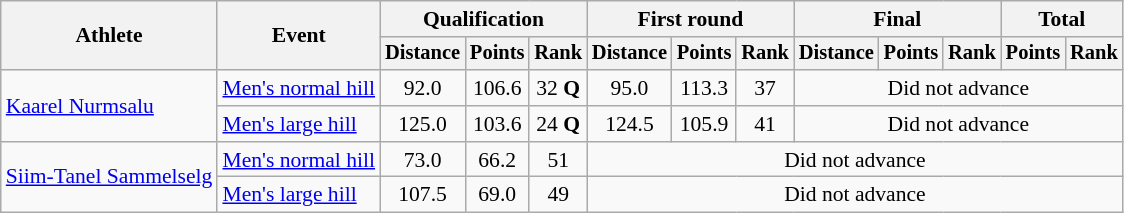<table class="wikitable" style="font-size:90%">
<tr>
<th rowspan=2>Athlete</th>
<th rowspan=2>Event</th>
<th colspan=3>Qualification</th>
<th colspan=3>First round</th>
<th colspan=3>Final</th>
<th colspan=2>Total</th>
</tr>
<tr style="font-size:95%">
<th>Distance</th>
<th>Points</th>
<th>Rank</th>
<th>Distance</th>
<th>Points</th>
<th>Rank</th>
<th>Distance</th>
<th>Points</th>
<th>Rank</th>
<th>Points</th>
<th>Rank</th>
</tr>
<tr align=center>
<td align=left rowspan=2><a href='#'>Kaarel Nurmsalu</a></td>
<td align=left><a href='#'>Men's normal hill</a></td>
<td>92.0</td>
<td>106.6</td>
<td>32 <strong>Q</strong></td>
<td>95.0</td>
<td>113.3</td>
<td>37</td>
<td colspan=5>Did not advance</td>
</tr>
<tr align=center>
<td align=left><a href='#'>Men's large hill</a></td>
<td>125.0</td>
<td>103.6</td>
<td>24 <strong>Q</strong></td>
<td>124.5</td>
<td>105.9</td>
<td>41</td>
<td colspan=5>Did not advance</td>
</tr>
<tr align=center>
<td align=left rowspan=2><a href='#'>Siim-Tanel Sammelselg</a></td>
<td align=left><a href='#'>Men's normal hill</a></td>
<td>73.0</td>
<td>66.2</td>
<td>51</td>
<td colspan=8>Did not advance</td>
</tr>
<tr align=center>
<td align=left><a href='#'>Men's large hill</a></td>
<td>107.5</td>
<td>69.0</td>
<td>49</td>
<td colspan=8>Did not advance</td>
</tr>
</table>
